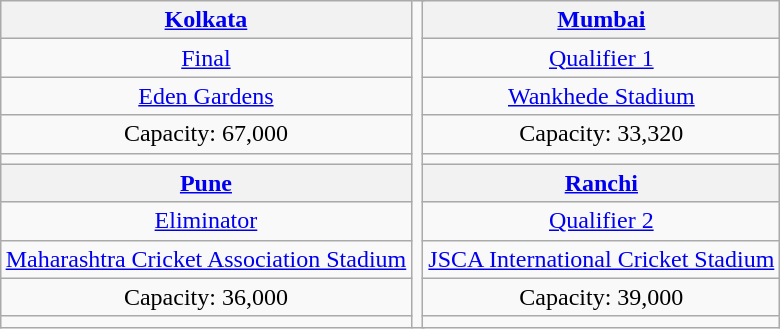<table class="wikitable" style="text-align:center;margin:auto">
<tr>
<th><a href='#'>Kolkata</a></th>
<td rowspan=10 colspan=2 style="vertical-align:top"></td>
<th><a href='#'>Mumbai</a></th>
</tr>
<tr>
<td><a href='#'>Final</a></td>
<td><a href='#'>Qualifier 1</a></td>
</tr>
<tr>
<td><a href='#'>Eden Gardens</a></td>
<td><a href='#'>Wankhede Stadium</a></td>
</tr>
<tr>
<td>Capacity: 67,000</td>
<td>Capacity: 33,320</td>
</tr>
<tr>
<td></td>
<td></td>
</tr>
<tr>
<th><a href='#'>Pune</a></th>
<th><a href='#'>Ranchi</a></th>
</tr>
<tr>
<td><a href='#'>Eliminator</a></td>
<td><a href='#'>Qualifier 2</a></td>
</tr>
<tr>
<td><a href='#'>Maharashtra Cricket Association Stadium</a></td>
<td><a href='#'>JSCA International Cricket Stadium</a></td>
</tr>
<tr>
<td>Capacity: 36,000</td>
<td>Capacity: 39,000</td>
</tr>
<tr>
<td></td>
<td></td>
</tr>
</table>
